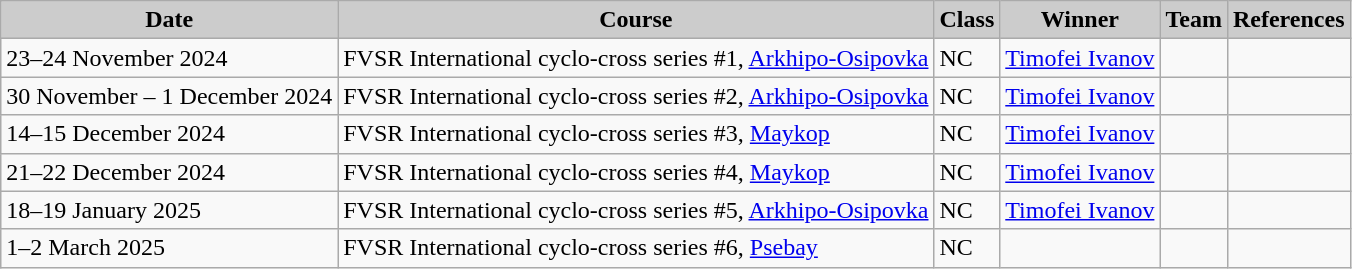<table class="wikitable sortable alternance ">
<tr>
<th scope="col" style="background-color:#CCCCCC;">Date</th>
<th scope="col" style="background-color:#CCCCCC;">Course</th>
<th scope="col" style="background-color:#CCCCCC;">Class</th>
<th scope="col" style="background-color:#CCCCCC;">Winner</th>
<th scope="col" style="background-color:#CCCCCC;">Team</th>
<th scope="col" style="background-color:#CCCCCC;">References</th>
</tr>
<tr>
<td>23–24 November 2024</td>
<td> FVSR International cyclo-cross series #1, <a href='#'>Arkhipo-Osipovka</a></td>
<td>NC</td>
<td> <a href='#'>Timofei Ivanov</a></td>
<td></td>
<td></td>
</tr>
<tr>
<td>30 November – 1 December 2024</td>
<td> FVSR International cyclo-cross series #2, <a href='#'>Arkhipo-Osipovka</a></td>
<td>NC</td>
<td> <a href='#'>Timofei Ivanov</a></td>
<td></td>
<td></td>
</tr>
<tr>
<td>14–15 December 2024</td>
<td> FVSR International cyclo-cross series #3, <a href='#'>Maykop</a></td>
<td>NC</td>
<td> <a href='#'>Timofei Ivanov</a></td>
<td></td>
<td></td>
</tr>
<tr>
<td>21–22 December 2024</td>
<td> FVSR International cyclo-cross series #4, <a href='#'>Maykop</a></td>
<td>NC</td>
<td> <a href='#'>Timofei Ivanov</a></td>
<td></td>
<td></td>
</tr>
<tr>
<td>18–19 January 2025</td>
<td> FVSR International cyclo-cross series #5, <a href='#'>Arkhipo-Osipovka</a></td>
<td>NC</td>
<td> <a href='#'>Timofei Ivanov</a></td>
<td></td>
<td></td>
</tr>
<tr>
<td>1–2 March 2025</td>
<td> FVSR International cyclo-cross series #6, <a href='#'>Psebay</a></td>
<td>NC</td>
<td></td>
<td></td>
<td></td>
</tr>
</table>
